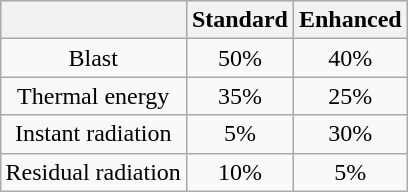<table class="wikitable" style="float:right; text-align:center;">
<tr>
<th></th>
<th>Standard</th>
<th>Enhanced</th>
</tr>
<tr>
<td>Blast</td>
<td>50%</td>
<td>40%</td>
</tr>
<tr>
<td>Thermal energy</td>
<td>35%</td>
<td>25%</td>
</tr>
<tr>
<td>Instant radiation</td>
<td>5%</td>
<td>30%</td>
</tr>
<tr>
<td>Residual radiation</td>
<td>10%</td>
<td>5%</td>
</tr>
</table>
